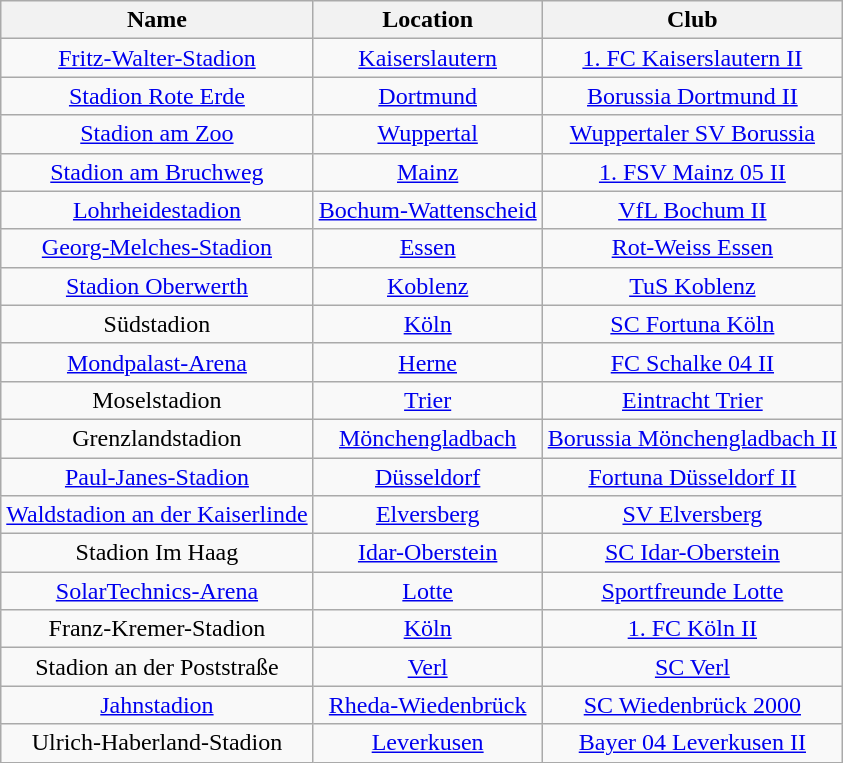<table class="wikitable sortable" style="text-align:center">
<tr>
<th>Name</th>
<th>Location</th>
<th>Club</th>
</tr>
<tr>
<td><a href='#'>Fritz-Walter-Stadion</a></td>
<td><a href='#'>Kaiserslautern</a></td>
<td><a href='#'>1. FC Kaiserslautern II</a></td>
</tr>
<tr>
<td><a href='#'>Stadion Rote Erde</a></td>
<td><a href='#'>Dortmund</a></td>
<td><a href='#'>Borussia Dortmund II</a></td>
</tr>
<tr>
<td><a href='#'>Stadion am Zoo</a></td>
<td><a href='#'>Wuppertal</a></td>
<td><a href='#'>Wuppertaler SV Borussia</a></td>
</tr>
<tr>
<td><a href='#'>Stadion am Bruchweg</a></td>
<td><a href='#'>Mainz</a></td>
<td><a href='#'>1. FSV Mainz 05 II</a></td>
</tr>
<tr>
<td><a href='#'>Lohrheidestadion</a></td>
<td><a href='#'>Bochum-Wattenscheid</a></td>
<td><a href='#'>VfL Bochum II</a></td>
</tr>
<tr>
<td><a href='#'>Georg-Melches-Stadion</a></td>
<td><a href='#'>Essen</a></td>
<td><a href='#'>Rot-Weiss Essen</a></td>
</tr>
<tr>
<td><a href='#'>Stadion Oberwerth</a></td>
<td><a href='#'>Koblenz</a></td>
<td><a href='#'>TuS Koblenz</a></td>
</tr>
<tr>
<td>Südstadion</td>
<td><a href='#'>Köln</a></td>
<td><a href='#'>SC Fortuna Köln</a></td>
</tr>
<tr>
<td><a href='#'>Mondpalast-Arena</a></td>
<td><a href='#'>Herne</a></td>
<td><a href='#'>FC Schalke 04 II</a></td>
</tr>
<tr>
<td>Moselstadion</td>
<td><a href='#'>Trier</a></td>
<td><a href='#'>Eintracht Trier</a></td>
</tr>
<tr>
<td>Grenzlandstadion</td>
<td><a href='#'>Mönchengladbach</a></td>
<td><a href='#'>Borussia Mönchengladbach II</a></td>
</tr>
<tr>
<td><a href='#'>Paul-Janes-Stadion</a></td>
<td><a href='#'>Düsseldorf</a></td>
<td><a href='#'>Fortuna Düsseldorf II</a></td>
</tr>
<tr>
<td><a href='#'>Waldstadion an der Kaiserlinde</a></td>
<td><a href='#'>Elversberg</a></td>
<td><a href='#'>SV Elversberg</a></td>
</tr>
<tr>
<td>Stadion Im Haag</td>
<td><a href='#'>Idar-Oberstein</a></td>
<td><a href='#'>SC Idar-Oberstein</a></td>
</tr>
<tr>
<td><a href='#'>SolarTechnics-Arena</a></td>
<td><a href='#'>Lotte</a></td>
<td><a href='#'>Sportfreunde Lotte</a></td>
</tr>
<tr>
<td>Franz-Kremer-Stadion</td>
<td><a href='#'>Köln</a></td>
<td><a href='#'>1. FC Köln II</a></td>
</tr>
<tr>
<td>Stadion an der Poststraße</td>
<td><a href='#'>Verl</a></td>
<td><a href='#'>SC Verl</a></td>
</tr>
<tr>
<td><a href='#'>Jahnstadion</a></td>
<td><a href='#'>Rheda-Wiedenbrück</a></td>
<td><a href='#'>SC Wiedenbrück 2000</a></td>
</tr>
<tr>
<td>Ulrich-Haberland-Stadion</td>
<td><a href='#'>Leverkusen</a></td>
<td><a href='#'>Bayer 04 Leverkusen II</a></td>
</tr>
</table>
